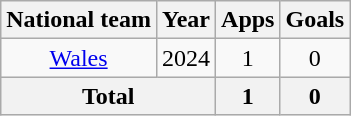<table class="wikitable" style="text-align:center">
<tr>
<th>National team</th>
<th>Year</th>
<th>Apps</th>
<th>Goals</th>
</tr>
<tr>
<td><a href='#'>Wales</a></td>
<td>2024</td>
<td>1</td>
<td>0</td>
</tr>
<tr>
<th colspan="2">Total</th>
<th>1</th>
<th>0</th>
</tr>
</table>
